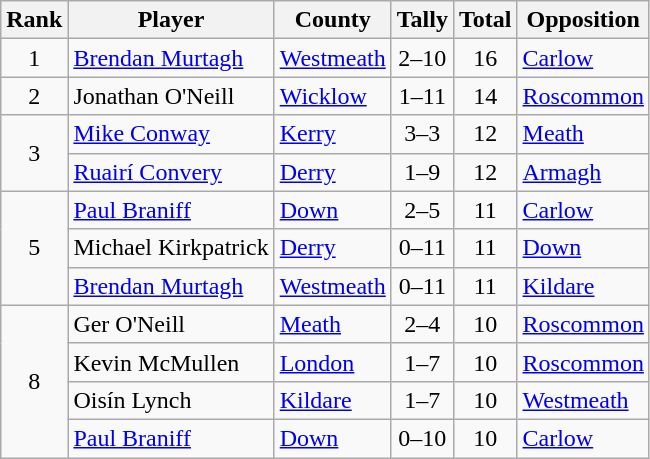<table class="wikitable">
<tr>
<th>Rank</th>
<th>Player</th>
<th>County</th>
<th>Tally</th>
<th>Total</th>
<th>Opposition</th>
</tr>
<tr>
<td rowspan=1 align=center>1</td>
<td><a href='#'>Brendan Murtagh</a></td>
<td><a href='#'>Westmeath</a></td>
<td align=center>2–10</td>
<td align=center>16</td>
<td><a href='#'>Carlow</a></td>
</tr>
<tr>
<td rowspan=1 align=center>2</td>
<td>Jonathan O'Neill</td>
<td><a href='#'>Wicklow</a></td>
<td align=center>1–11</td>
<td align=center>14</td>
<td><a href='#'>Roscommon</a></td>
</tr>
<tr>
<td rowspan=2 align=center>3</td>
<td><a href='#'>Mike Conway</a></td>
<td><a href='#'>Kerry</a></td>
<td align=center>3–3</td>
<td align=center>12</td>
<td><a href='#'>Meath</a></td>
</tr>
<tr>
<td><a href='#'>Ruairí Convery</a></td>
<td><a href='#'>Derry</a></td>
<td align=center>1–9</td>
<td align=center>12</td>
<td><a href='#'>Armagh</a></td>
</tr>
<tr>
<td rowspan=3 align=center>5</td>
<td><a href='#'>Paul Braniff</a></td>
<td><a href='#'>Down</a></td>
<td align=center>2–5</td>
<td align=center>11</td>
<td><a href='#'>Carlow</a></td>
</tr>
<tr>
<td>Michael Kirkpatrick</td>
<td><a href='#'>Derry</a></td>
<td align=center>0–11</td>
<td align=center>11</td>
<td><a href='#'>Down</a></td>
</tr>
<tr>
<td><a href='#'>Brendan Murtagh</a></td>
<td><a href='#'>Westmeath</a></td>
<td align=center>0–11</td>
<td align=center>11</td>
<td><a href='#'>Kildare</a></td>
</tr>
<tr>
<td rowspan=4 align=center>8</td>
<td>Ger O'Neill</td>
<td><a href='#'>Meath</a></td>
<td align=center>2–4</td>
<td align=center>10</td>
<td><a href='#'>Roscommon</a></td>
</tr>
<tr>
<td>Kevin McMullen</td>
<td><a href='#'>London</a></td>
<td align=center>1–7</td>
<td align=center>10</td>
<td><a href='#'>Roscommon</a></td>
</tr>
<tr>
<td>Oisín Lynch</td>
<td><a href='#'>Kildare</a></td>
<td align=center>1–7</td>
<td align=center>10</td>
<td><a href='#'>Westmeath</a></td>
</tr>
<tr>
<td><a href='#'>Paul Braniff</a></td>
<td><a href='#'>Down</a></td>
<td align=center>0–10</td>
<td align=center>10</td>
<td><a href='#'>Carlow</a></td>
</tr>
</table>
